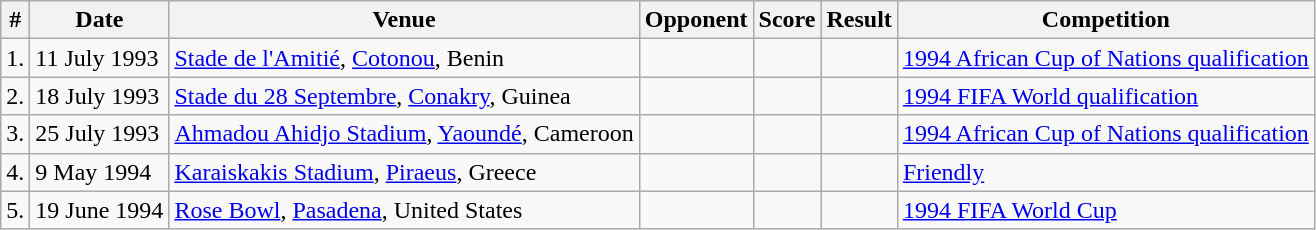<table class="wikitable sortable" style="font-size:100%">
<tr>
<th>#</th>
<th>Date</th>
<th>Venue</th>
<th>Opponent</th>
<th>Score</th>
<th>Result</th>
<th>Competition</th>
</tr>
<tr>
<td>1.</td>
<td>11 July 1993</td>
<td><a href='#'>Stade de l'Amitié</a>, <a href='#'>Cotonou</a>, Benin</td>
<td></td>
<td></td>
<td></td>
<td><a href='#'>1994 African Cup of Nations qualification</a></td>
</tr>
<tr>
<td>2.</td>
<td>18 July 1993</td>
<td><a href='#'>Stade du 28 Septembre</a>, <a href='#'>Conakry</a>, Guinea</td>
<td></td>
<td></td>
<td></td>
<td><a href='#'>1994 FIFA World qualification</a></td>
</tr>
<tr>
<td>3.</td>
<td>25 July 1993</td>
<td><a href='#'>Ahmadou Ahidjo Stadium</a>, <a href='#'>Yaoundé</a>, Cameroon</td>
<td></td>
<td></td>
<td></td>
<td><a href='#'>1994 African Cup of Nations qualification</a></td>
</tr>
<tr>
<td>4.</td>
<td>9 May 1994</td>
<td><a href='#'>Karaiskakis Stadium</a>, <a href='#'>Piraeus</a>, Greece</td>
<td></td>
<td></td>
<td></td>
<td><a href='#'>Friendly</a></td>
</tr>
<tr>
<td>5.</td>
<td>19 June 1994</td>
<td><a href='#'>Rose Bowl</a>, <a href='#'>Pasadena</a>, United States</td>
<td></td>
<td></td>
<td></td>
<td><a href='#'>1994 FIFA World Cup</a></td>
</tr>
</table>
